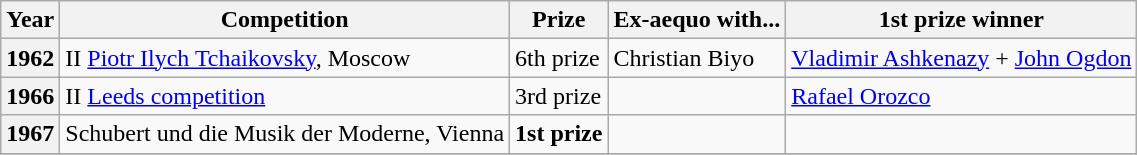<table class="wikitable">
<tr>
<th>Year</th>
<th>Competition</th>
<th>Prize</th>
<th>Ex-aequo with...</th>
<th>1st prize winner</th>
</tr>
<tr>
<th>1962</th>
<td> II <a href='#'>Piotr Ilych Tchaikovsky</a>, Moscow</td>
<td>6th prize</td>
<td> Christian Biyo</td>
<td> <a href='#'>Vladimir Ashkenazy</a> +  <a href='#'>John Ogdon</a></td>
</tr>
<tr>
<th>1966</th>
<td> II <a href='#'>Leeds competition</a></td>
<td>3rd prize</td>
<td></td>
<td> <a href='#'>Rafael Orozco</a></td>
</tr>
<tr>
<th>1967</th>
<td> Schubert und die Musik der Moderne, Vienna</td>
<td><strong>1st prize</strong></td>
<td></td>
<td></td>
</tr>
<tr>
</tr>
</table>
